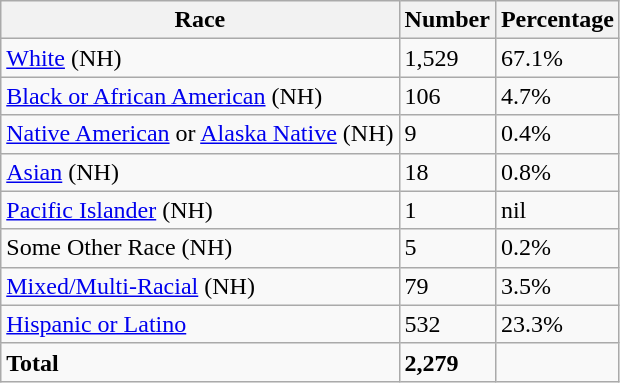<table class="wikitable">
<tr>
<th>Race</th>
<th>Number</th>
<th>Percentage</th>
</tr>
<tr>
<td><a href='#'>White</a> (NH)</td>
<td>1,529</td>
<td>67.1%</td>
</tr>
<tr>
<td><a href='#'>Black or African American</a> (NH)</td>
<td>106</td>
<td>4.7%</td>
</tr>
<tr>
<td><a href='#'>Native American</a> or <a href='#'>Alaska Native</a> (NH)</td>
<td>9</td>
<td>0.4%</td>
</tr>
<tr>
<td><a href='#'>Asian</a> (NH)</td>
<td>18</td>
<td>0.8%</td>
</tr>
<tr>
<td><a href='#'>Pacific Islander</a> (NH)</td>
<td>1</td>
<td>nil</td>
</tr>
<tr>
<td>Some Other Race (NH)</td>
<td>5</td>
<td>0.2%</td>
</tr>
<tr>
<td><a href='#'>Mixed/Multi-Racial</a> (NH)</td>
<td>79</td>
<td>3.5%</td>
</tr>
<tr>
<td><a href='#'>Hispanic or Latino</a></td>
<td>532</td>
<td>23.3%</td>
</tr>
<tr>
<td><strong>Total</strong></td>
<td><strong>2,279</strong></td>
<td></td>
</tr>
</table>
